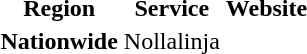<table>
<tr>
<th>Region</th>
<th>Service</th>
<th>Website</th>
</tr>
<tr>
<th>Nationwide</th>
<td>Nollalinja</td>
<td></td>
</tr>
</table>
